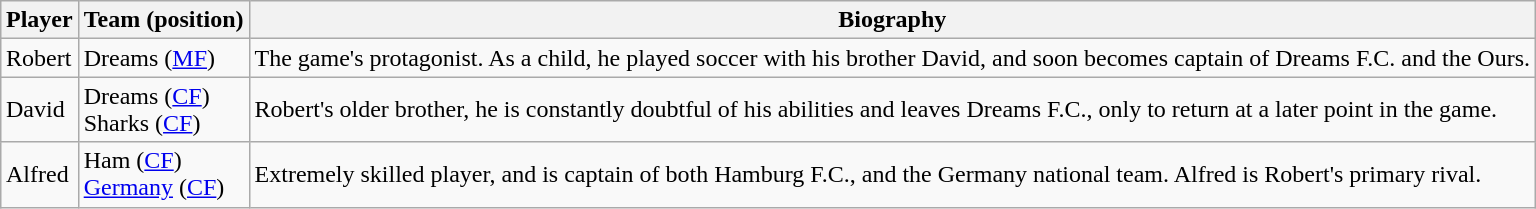<table class="wikitable" style="margin:auto;">
<tr>
<th>Player</th>
<th>Team (position)</th>
<th>Biography</th>
</tr>
<tr>
<td>Robert</td>
<td>Dreams (<a href='#'>MF</a>)</td>
<td>The game's protagonist. As a child, he played soccer with his brother David, and soon becomes captain of Dreams F.C. and the Ours.</td>
</tr>
<tr>
<td>David</td>
<td>Dreams (<a href='#'>CF</a>) <br> Sharks (<a href='#'>CF</a>)</td>
<td>Robert's older brother, he is constantly doubtful of his abilities and leaves Dreams F.C., only to return at a later point in the game.</td>
</tr>
<tr>
<td>Alfred</td>
<td>Ham (<a href='#'>CF</a>) <br> <a href='#'>Germany</a> (<a href='#'>CF</a>)</td>
<td>Extremely skilled player, and is captain of both Hamburg F.C., and the Germany national team. Alfred is Robert's primary rival.</td>
</tr>
</table>
